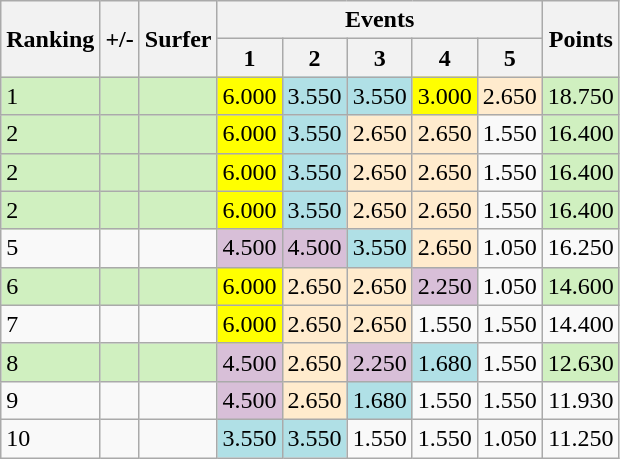<table class="wikitable" style="text-align: center;">
<tr>
<th rowspan="2">Ranking</th>
<th rowspan="2">+/-</th>
<th rowspan="2">Surfer</th>
<th colspan="5">Events</th>
<th rowspan="2">Points</th>
</tr>
<tr>
<th>1</th>
<th>2</th>
<th>3</th>
<th>4</th>
<th>5</th>
</tr>
<tr>
<td style="text-align:left" bgcolor=D0F0C0>1</td>
<td bgcolor=D0F0C0></td>
<td style="text-align:left" bgcolor=D0F0C0></td>
<td bgcolor=yellow><span>6.000</span></td>
<td bgcolor=#B0E0E6><span>3.550</span></td>
<td bgcolor=#B0E0E6><span>3.550</span></td>
<td bgcolor=yellow><span>3.000</span></td>
<td bgcolor=ffebcd><span>2.650</span></td>
<td bgcolor=D0F0C0>18.750</td>
</tr>
<tr>
<td style="text-align:left" bgcolor=D0F0C0>2</td>
<td bgcolor=D0F0C0></td>
<td style="text-align:left" bgcolor=D0F0C0></td>
<td bgcolor=yellow><span>6.000</span></td>
<td bgcolor=#B0E0E6><span>3.550</span></td>
<td bgcolor=ffebcd><span>2.650</span></td>
<td bgcolor=ffebcd><span>2.650</span></td>
<td><span>1.550</span></td>
<td bgcolor=D0F0C0>16.400</td>
</tr>
<tr>
<td style="text-align:left" bgcolor=D0F0C0>2</td>
<td bgcolor=D0F0C0></td>
<td style="text-align:left" bgcolor=D0F0C0></td>
<td bgcolor=yellow><span>6.000</span></td>
<td bgcolor=#B0E0E6><span>3.550</span></td>
<td bgcolor=ffebcd><span>2.650</span></td>
<td bgcolor=ffebcd><span>2.650</span></td>
<td><span>1.550</span></td>
<td bgcolor=D0F0C0>16.400</td>
</tr>
<tr>
<td style="text-align:left" bgcolor=D0F0C0>2</td>
<td bgcolor=D0F0C0></td>
<td style="text-align:left" bgcolor=D0F0C0></td>
<td bgcolor=yellow><span>6.000</span></td>
<td bgcolor=#B0E0E6><span>3.550</span></td>
<td bgcolor=ffebcd><span>2.650</span></td>
<td bgcolor=ffebcd><span>2.650</span></td>
<td><span>1.550</span></td>
<td bgcolor=D0F0C0>16.400</td>
</tr>
<tr>
<td align=left>5</td>
<td></td>
<td align=left></td>
<td bgcolor=thistle><span>4.500</span></td>
<td bgcolor=thistle><span>4.500</span></td>
<td bgcolor=#B0E0E6><span>3.550</span></td>
<td bgcolor=ffebcd><span>2.650</span></td>
<td><span>1.050</span></td>
<td>16.250</td>
</tr>
<tr>
<td style="text-align:left" bgcolor=D0F0C0>6</td>
<td bgcolor=D0F0C0></td>
<td style="text-align:left" bgcolor=D0F0C0></td>
<td bgcolor=yellow><span>6.000</span></td>
<td bgcolor=ffebcd><span>2.650</span></td>
<td bgcolor=ffebcd><span>2.650</span></td>
<td bgcolor=thistle><span>2.250</span></td>
<td><span>1.050</span></td>
<td bgcolor=D0F0C0>14.600</td>
</tr>
<tr>
<td align=left>7</td>
<td></td>
<td align=left></td>
<td bgcolor=yellow><span>6.000</span></td>
<td bgcolor=ffebcd><span>2.650</span></td>
<td bgcolor=ffebcd><span>2.650</span></td>
<td><span>1.550</span></td>
<td><span>1.550</span></td>
<td>14.400</td>
</tr>
<tr>
<td style="text-align:left" bgcolor=D0F0C0>8</td>
<td bgcolor=D0F0C0></td>
<td style="text-align:left" bgcolor=D0F0C0></td>
<td bgcolor=thistle><span>4.500</span></td>
<td bgcolor=ffebcd><span>2.650</span></td>
<td bgcolor=thistle><span>2.250</span></td>
<td bgcolor=#B0E0E6><span>1.680</span></td>
<td><span>1.550</span></td>
<td bgcolor=D0F0C0>12.630</td>
</tr>
<tr>
<td align=left>9</td>
<td></td>
<td align=left></td>
<td bgcolor=thistle><span>4.500</span></td>
<td bgcolor=ffebcd><span>2.650</span></td>
<td bgcolor=#B0E0E6><span>1.680</span></td>
<td><span>1.550</span></td>
<td><span>1.550</span></td>
<td>11.930</td>
</tr>
<tr>
<td align=left>10</td>
<td></td>
<td align=left></td>
<td bgcolor=#B0E0E6><span>3.550</span></td>
<td bgcolor=#B0E0E6><span>3.550</span></td>
<td><span>1.550</span></td>
<td><span>1.550</span></td>
<td><span>1.050</span></td>
<td>11.250</td>
</tr>
</table>
